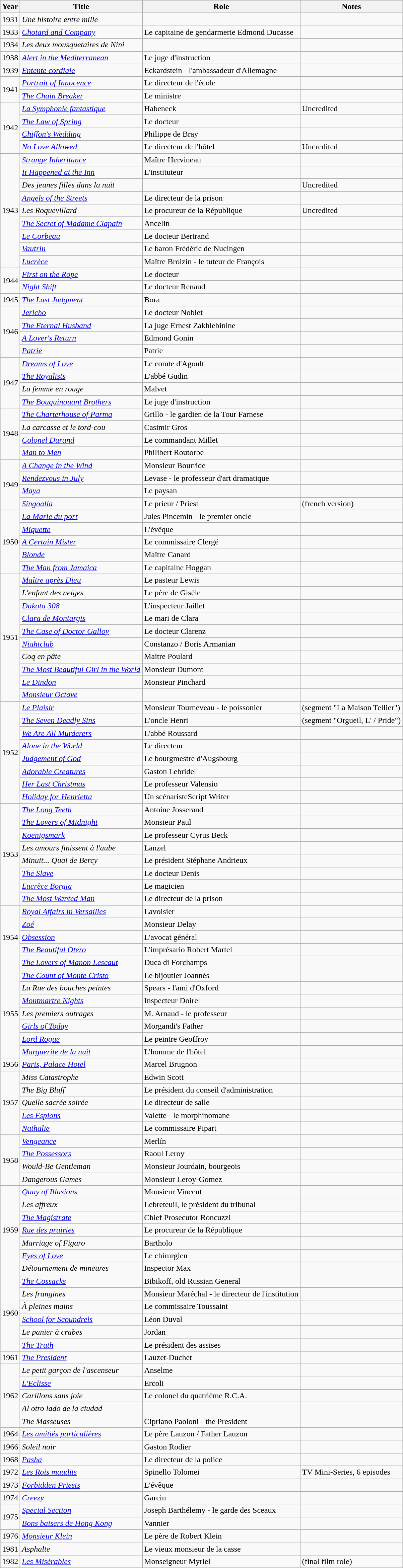<table class="wikitable sortable">
<tr>
<th>Year</th>
<th>Title</th>
<th>Role</th>
<th class="unsortable">Notes</th>
</tr>
<tr>
<td>1931</td>
<td><em>Une histoire entre mille</em></td>
<td></td>
<td></td>
</tr>
<tr>
<td>1933</td>
<td><em><a href='#'>Chotard and Company</a></em></td>
<td>Le capitaine de gendarmerie Edmond Ducasse</td>
<td></td>
</tr>
<tr>
<td>1934</td>
<td><em>Les deux mousquetaires de Nini</em></td>
<td></td>
<td></td>
</tr>
<tr>
<td>1938</td>
<td><em><a href='#'>Alert in the Mediterranean</a></em></td>
<td>Le juge d'instruction</td>
<td></td>
</tr>
<tr>
<td>1939</td>
<td><em><a href='#'>Entente cordiale</a></em></td>
<td>Eckardstein - l'ambassadeur d'Allemagne</td>
<td></td>
</tr>
<tr>
<td rowspan="2">1941</td>
<td><em><a href='#'>Portrait of Innocence</a></em></td>
<td>Le directeur de l'école</td>
<td></td>
</tr>
<tr>
<td><em><a href='#'>The Chain Breaker</a></em></td>
<td>Le ministre</td>
<td></td>
</tr>
<tr>
<td rowspan="4">1942</td>
<td><em><a href='#'>La Symphonie fantastique</a></em></td>
<td>Habeneck</td>
<td>Uncredited</td>
</tr>
<tr>
<td><em><a href='#'>The Law of Spring</a></em></td>
<td>Le docteur</td>
<td></td>
</tr>
<tr>
<td><em><a href='#'>Chiffon's Wedding</a></em></td>
<td>Philippe de Bray</td>
<td></td>
</tr>
<tr>
<td><em><a href='#'>No Love Allowed</a></em></td>
<td>Le directeur de l'hôtel</td>
<td>Uncredited</td>
</tr>
<tr>
<td rowspan="9">1943</td>
<td><em><a href='#'>Strange Inheritance</a></em></td>
<td>Maître Hervineau</td>
<td></td>
</tr>
<tr>
<td><em><a href='#'>It Happened at the Inn</a></em></td>
<td>L'instituteur</td>
<td></td>
</tr>
<tr>
<td><em>Des jeunes filles dans la nuit</em></td>
<td></td>
<td>Uncredited</td>
</tr>
<tr>
<td><em><a href='#'>Angels of the Streets</a></em></td>
<td>Le directeur de la prison</td>
<td></td>
</tr>
<tr>
<td><em>Les Roquevillard</em></td>
<td>Le procureur de la République</td>
<td>Uncredited</td>
</tr>
<tr>
<td><em><a href='#'>The Secret of Madame Clapain</a></em></td>
<td>Ancelin</td>
<td></td>
</tr>
<tr>
<td><em><a href='#'>Le Corbeau</a></em></td>
<td>Le docteur Bertrand</td>
<td></td>
</tr>
<tr>
<td><em><a href='#'>Vautrin</a></em></td>
<td>Le baron Frédéric de Nucingen</td>
<td></td>
</tr>
<tr>
<td><em><a href='#'>Lucrèce</a></em></td>
<td>Maître Broizin - le tuteur de François</td>
<td></td>
</tr>
<tr>
<td rowspan="2">1944</td>
<td><em><a href='#'>First on the Rope</a></em></td>
<td>Le docteur</td>
<td></td>
</tr>
<tr>
<td><em><a href='#'>Night Shift</a></em></td>
<td>Le docteur Renaud</td>
<td></td>
</tr>
<tr>
<td>1945</td>
<td><em><a href='#'>The Last Judgment</a></em></td>
<td>Bora</td>
<td></td>
</tr>
<tr>
<td rowspan="4">1946</td>
<td><em><a href='#'>Jericho</a></em></td>
<td>Le docteur Noblet</td>
<td></td>
</tr>
<tr>
<td><em><a href='#'>The Eternal Husband</a></em></td>
<td>La juge Ernest Zakhlebinine</td>
<td></td>
</tr>
<tr>
<td><em><a href='#'>A Lover's Return</a></em></td>
<td>Edmond Gonin</td>
<td></td>
</tr>
<tr>
<td><em><a href='#'>Patrie</a></em></td>
<td>Patrie</td>
<td></td>
</tr>
<tr>
<td rowspan="4">1947</td>
<td><em><a href='#'>Dreams of Love</a></em></td>
<td>Le comte d'Agoult</td>
<td></td>
</tr>
<tr>
<td><em><a href='#'>The Royalists</a></em></td>
<td>L'abbé Gudin</td>
<td></td>
</tr>
<tr>
<td><em>La femme en rouge</em></td>
<td>Malvet</td>
<td></td>
</tr>
<tr>
<td><em><a href='#'>The Bouquinquant Brothers</a></em></td>
<td>Le juge d'instruction</td>
<td></td>
</tr>
<tr>
<td rowspan="4">1948</td>
<td><em><a href='#'>The Charterhouse of Parma</a></em></td>
<td>Grillo - le gardien de la Tour Farnese</td>
<td></td>
</tr>
<tr>
<td><em>La carcasse et le tord-cou</em></td>
<td>Casimir Gros</td>
<td></td>
</tr>
<tr>
<td><em><a href='#'>Colonel Durand</a></em></td>
<td>Le commandant Millet</td>
<td></td>
</tr>
<tr>
<td><em><a href='#'>Man to Men</a></em></td>
<td>Philibert Routorbe</td>
<td></td>
</tr>
<tr>
<td rowspan="4">1949</td>
<td><em><a href='#'>A Change in the Wind</a></em></td>
<td>Monsieur Bourride</td>
<td></td>
</tr>
<tr>
<td><em><a href='#'>Rendezvous in July</a></em></td>
<td>Levase - le professeur d'art dramatique</td>
<td></td>
</tr>
<tr>
<td><em><a href='#'>Maya</a></em></td>
<td>Le paysan</td>
<td></td>
</tr>
<tr>
<td><em><a href='#'>Singoalla</a></em></td>
<td>Le prieur / Priest</td>
<td>(french version)</td>
</tr>
<tr>
<td rowspan="5">1950</td>
<td><em><a href='#'>La Marie du port</a></em></td>
<td>Jules Pincemin - le premier oncle</td>
<td></td>
</tr>
<tr>
<td><em><a href='#'>Miquette</a></em></td>
<td>L'évêque</td>
<td></td>
</tr>
<tr>
<td><em><a href='#'>A Certain Mister</a></em></td>
<td>Le commissaire Clergé</td>
<td></td>
</tr>
<tr>
<td><em><a href='#'>Blonde</a></em></td>
<td>Maître Canard</td>
<td></td>
</tr>
<tr>
<td><em><a href='#'>The Man from Jamaica</a></em></td>
<td>Le capitaine Hoggan</td>
<td></td>
</tr>
<tr>
<td rowspan="10">1951</td>
<td><em><a href='#'>Maître après Dieu</a></em></td>
<td>Le pasteur Lewis</td>
<td></td>
</tr>
<tr>
<td><em>L'enfant des neiges</em></td>
<td>Le père de Gisèle</td>
<td></td>
</tr>
<tr>
<td><em><a href='#'>Dakota 308</a></em></td>
<td>L'inspecteur Jaillet</td>
<td></td>
</tr>
<tr>
<td><em><a href='#'>Clara de Montargis</a></em></td>
<td>Le mari de Clara</td>
<td></td>
</tr>
<tr>
<td><em><a href='#'>The Case of Doctor Galloy</a></em></td>
<td>Le docteur Clarenz</td>
<td></td>
</tr>
<tr>
<td><em><a href='#'>Nightclub</a></em></td>
<td>Constanzo / Boris Armanian</td>
<td></td>
</tr>
<tr>
<td><em>Coq en pâte</em></td>
<td>Maitre Poulard</td>
<td></td>
</tr>
<tr>
<td><em><a href='#'>The Most Beautiful Girl in the World</a></em></td>
<td>Monsieur Dumont</td>
<td></td>
</tr>
<tr>
<td><em><a href='#'>Le Dindon</a></em></td>
<td>Monsieur Pinchard</td>
<td></td>
</tr>
<tr>
<td><em><a href='#'>Monsieur Octave</a></em></td>
<td></td>
<td></td>
</tr>
<tr>
<td rowspan="8">1952</td>
<td><em><a href='#'>Le Plaisir</a></em></td>
<td>Monsieur Tourneveau - le poissonier</td>
<td>(segment "La Maison Tellier")</td>
</tr>
<tr>
<td><em><a href='#'>The Seven Deadly Sins</a></em></td>
<td>L'oncle Henri</td>
<td>(segment "Orgueil, L' / Pride")</td>
</tr>
<tr>
<td><em><a href='#'>We Are All Murderers</a></em></td>
<td>L'abbé Roussard</td>
<td></td>
</tr>
<tr>
<td><em><a href='#'>Alone in the World</a></em></td>
<td>Le directeur</td>
<td></td>
</tr>
<tr>
<td><em><a href='#'>Judgement of God</a></em></td>
<td>Le bourgmestre d'Augsbourg</td>
<td></td>
</tr>
<tr>
<td><em><a href='#'>Adorable Creatures</a></em></td>
<td>Gaston Lebridel</td>
<td></td>
</tr>
<tr>
<td><em><a href='#'>Her Last Christmas</a></em></td>
<td>Le professeur Valensio</td>
<td></td>
</tr>
<tr>
<td><em><a href='#'>Holiday for Henrietta</a></em></td>
<td>Un scénaristeScript Writer</td>
<td></td>
</tr>
<tr>
<td rowspan="8">1953</td>
<td><em><a href='#'>The Long Teeth</a></em></td>
<td>Antoine Josserand</td>
<td></td>
</tr>
<tr>
<td><em><a href='#'>The Lovers of Midnight</a></em></td>
<td>Monsieur Paul</td>
<td></td>
</tr>
<tr>
<td><em><a href='#'>Koenigsmark</a></em></td>
<td>Le professeur Cyrus Beck</td>
<td></td>
</tr>
<tr>
<td><em>Les amours finissent à l'aube</em></td>
<td>Lanzel</td>
<td></td>
</tr>
<tr>
<td><em>Minuit... Quai de Bercy</em></td>
<td>Le président Stéphane Andrieux</td>
<td></td>
</tr>
<tr>
<td><em><a href='#'>The Slave</a></em></td>
<td>Le docteur Denis</td>
<td></td>
</tr>
<tr>
<td><em><a href='#'>Lucrèce Borgia</a></em></td>
<td>Le magicien</td>
<td></td>
</tr>
<tr>
<td><em><a href='#'>The Most Wanted Man</a></em></td>
<td>Le directeur de la prison</td>
<td></td>
</tr>
<tr>
<td rowspan="5">1954</td>
<td><em><a href='#'>Royal Affairs in Versailles</a></em></td>
<td>Lavoisier</td>
<td></td>
</tr>
<tr>
<td><em><a href='#'>Zoé</a></em></td>
<td>Monsieur Delay</td>
<td></td>
</tr>
<tr>
<td><em><a href='#'>Obsession</a></em></td>
<td>L'avocat général</td>
<td></td>
</tr>
<tr>
<td><em><a href='#'>The Beautiful Otero</a></em></td>
<td>L'imprésario Robert Martel</td>
<td></td>
</tr>
<tr>
<td><em><a href='#'>The Lovers of Manon Lescaut</a></em></td>
<td>Duca di Forchamps</td>
<td></td>
</tr>
<tr>
<td rowspan="7">1955</td>
<td><em><a href='#'>The Count of Monte Cristo</a></em></td>
<td>Le bijoutier Joannès</td>
<td></td>
</tr>
<tr>
<td><em>La Rue des bouches peintes</em></td>
<td>Spears - l'ami d'Oxford</td>
<td></td>
</tr>
<tr>
<td><em><a href='#'>Montmartre Nights</a></em></td>
<td>Inspecteur Doirel</td>
<td></td>
</tr>
<tr>
<td><em>Les premiers outrages</em></td>
<td>M. Arnaud - le professeur</td>
<td></td>
</tr>
<tr>
<td><em><a href='#'>Girls of Today</a></em></td>
<td>Morgandi's Father</td>
<td></td>
</tr>
<tr>
<td><em><a href='#'>Lord Rogue</a></em></td>
<td>Le peintre Geoffroy</td>
<td></td>
</tr>
<tr>
<td><em><a href='#'>Marguerite de la nuit</a></em></td>
<td>L'homme de l'hôtel</td>
<td></td>
</tr>
<tr>
<td>1956</td>
<td><em><a href='#'>Paris, Palace Hotel</a></em></td>
<td>Marcel Brugnon</td>
<td></td>
</tr>
<tr>
<td rowspan="5">1957</td>
<td><em>Miss Catastrophe</em></td>
<td>Edwin Scott</td>
<td></td>
</tr>
<tr>
<td><em>The Big Bluff</em></td>
<td>Le président du conseil d'administration</td>
<td></td>
</tr>
<tr>
<td><em>Quelle sacrée soirée</em></td>
<td>Le directeur de salle</td>
<td></td>
</tr>
<tr>
<td><em><a href='#'>Les Espions</a></em></td>
<td>Valette - le morphinomane</td>
<td></td>
</tr>
<tr>
<td><em><a href='#'>Nathalie</a></em></td>
<td>Le commissaire Pipart</td>
<td></td>
</tr>
<tr>
<td rowspan="4">1958</td>
<td><em><a href='#'>Vengeance</a></em></td>
<td>Merlín</td>
<td></td>
</tr>
<tr>
<td><em><a href='#'>The Possessors</a></em></td>
<td>Raoul Leroy</td>
<td></td>
</tr>
<tr>
<td><em>Would-Be Gentleman</em></td>
<td>Monsieur Jourdain, bourgeois</td>
<td></td>
</tr>
<tr>
<td><em>Dangerous Games</em></td>
<td>Monsieur Leroy-Gomez</td>
<td></td>
</tr>
<tr>
<td rowspan="7">1959</td>
<td><em><a href='#'>Quay of Illusions</a></em></td>
<td>Monsieur Vincent</td>
<td></td>
</tr>
<tr>
<td><em>Les affreux</em></td>
<td>Lebreteuil, le président du tribunal</td>
<td></td>
</tr>
<tr>
<td><em><a href='#'>The Magistrate</a></em></td>
<td>Chief Prosecutor Roncuzzi</td>
<td></td>
</tr>
<tr>
<td><em><a href='#'>Rue des prairies</a></em></td>
<td>Le procureur de la République</td>
<td></td>
</tr>
<tr>
<td><em>Marriage of Figaro</em></td>
<td>Bartholo</td>
<td></td>
</tr>
<tr>
<td><em><a href='#'>Eyes of Love</a></em></td>
<td>Le chirurgien</td>
<td></td>
</tr>
<tr>
<td><em>Détournement de mineures</em></td>
<td>Inspector Max</td>
<td></td>
</tr>
<tr>
<td rowspan="6">1960</td>
<td><em><a href='#'>The Cossacks</a></em></td>
<td>Bibikoff, old Russian General</td>
<td></td>
</tr>
<tr>
<td><em>Les frangines</em></td>
<td>Monsieur Maréchal - le directeur de l'institution</td>
<td></td>
</tr>
<tr>
<td><em>À pleines mains</em></td>
<td>Le commissaire Toussaint</td>
<td></td>
</tr>
<tr>
<td><em><a href='#'>School for Scoundrels</a></em></td>
<td>Léon Duval</td>
<td></td>
</tr>
<tr>
<td><em>Le panier à crabes</em></td>
<td>Jordan</td>
<td></td>
</tr>
<tr>
<td><em><a href='#'>The Truth</a></em></td>
<td>Le président des assises</td>
<td></td>
</tr>
<tr>
<td>1961</td>
<td><em><a href='#'>The President</a></em></td>
<td>Lauzet-Duchet</td>
<td></td>
</tr>
<tr>
<td rowspan="5">1962</td>
<td><em>Le petit garçon de l'ascenseur</em></td>
<td>Anselme</td>
<td></td>
</tr>
<tr>
<td><em><a href='#'>L'Eclisse</a></em></td>
<td>Ercoli</td>
<td></td>
</tr>
<tr>
<td><em>Carillons sans joie</em></td>
<td>Le colonel du quatrième R.C.A.</td>
<td></td>
</tr>
<tr>
<td><em>Al otro lado de la ciudad</em></td>
<td></td>
<td></td>
</tr>
<tr>
<td><em>The Masseuses</em></td>
<td>Cipriano Paoloni - the President</td>
<td></td>
</tr>
<tr>
<td>1964</td>
<td><em><a href='#'>Les amitiés particulières</a></em></td>
<td>Le père Lauzon / Father Lauzon</td>
<td></td>
</tr>
<tr>
<td>1966</td>
<td><em>Soleil noir</em></td>
<td>Gaston Rodier</td>
<td></td>
</tr>
<tr>
<td>1968</td>
<td><em><a href='#'>Pasha</a></em></td>
<td>Le directeur de la police</td>
<td></td>
</tr>
<tr>
<td>1972</td>
<td><em><a href='#'>Les Rois maudits</a></em></td>
<td>Spinello Tolomei</td>
<td>TV Mini-Series, 6 episodes</td>
</tr>
<tr>
<td>1973</td>
<td><em><a href='#'>Forbidden Priests</a></em></td>
<td>L'évêque</td>
<td></td>
</tr>
<tr>
<td>1974</td>
<td><em><a href='#'>Creezy</a></em></td>
<td>Garcin</td>
<td></td>
</tr>
<tr>
<td rowspan="2">1975</td>
<td><em><a href='#'>Special Section</a></em></td>
<td>Joseph Barthélemy - le garde des Sceaux</td>
<td></td>
</tr>
<tr>
<td><em><a href='#'>Bons baisers de Hong Kong</a></em></td>
<td>Vannier</td>
<td></td>
</tr>
<tr>
<td>1976</td>
<td><em><a href='#'>Monsieur Klein</a></em></td>
<td>Le père de Robert Klein</td>
<td></td>
</tr>
<tr>
<td>1981</td>
<td><em>Asphalte</em></td>
<td>Le vieux monsieur de la casse</td>
<td></td>
</tr>
<tr>
<td>1982</td>
<td><em><a href='#'>Les Misérables</a></em></td>
<td>Monseigneur Myriel</td>
<td>(final film role)</td>
</tr>
</table>
